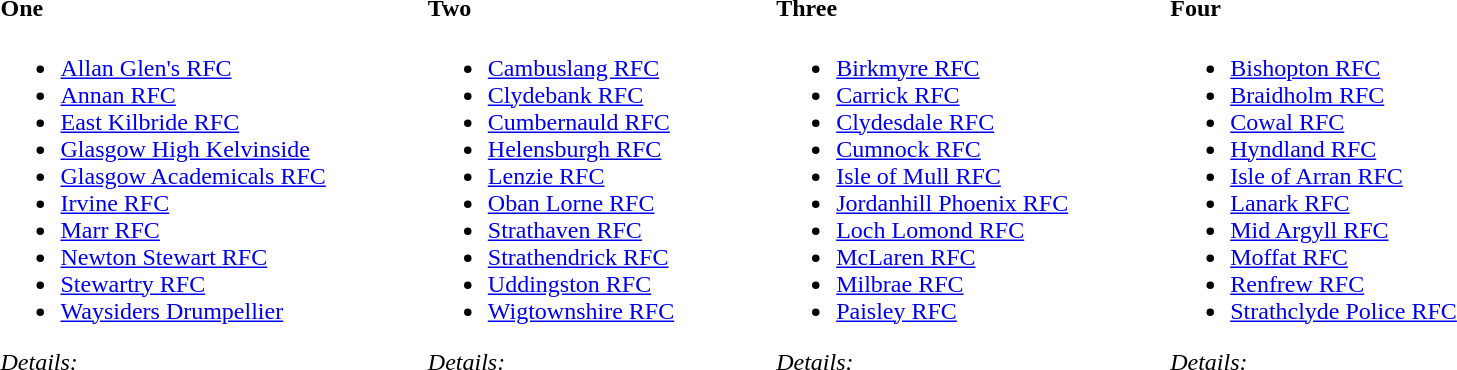<table>
<tr>
<td valign="top"><br><h4>One</h4><ul><li><a href='#'>Allan Glen's RFC</a></li><li><a href='#'>Annan RFC</a></li><li><a href='#'>East Kilbride RFC</a></li><li><a href='#'>Glasgow High Kelvinside</a></li><li><a href='#'>Glasgow Academicals RFC</a></li><li><a href='#'>Irvine RFC</a></li><li><a href='#'>Marr RFC</a></li><li><a href='#'>Newton Stewart RFC</a></li><li><a href='#'>Stewartry RFC</a></li><li><a href='#'>Waysiders Drumpellier</a></li></ul><em>Details:</em> </td>
<td width="60"> </td>
<td valign="top"><br><h4>Two</h4><ul><li><a href='#'>Cambuslang RFC</a></li><li><a href='#'>Clydebank RFC</a></li><li><a href='#'>Cumbernauld RFC</a></li><li><a href='#'>Helensburgh RFC</a></li><li><a href='#'>Lenzie RFC</a></li><li><a href='#'>Oban Lorne RFC</a></li><li><a href='#'>Strathaven RFC</a></li><li><a href='#'>Strathendrick RFC</a></li><li><a href='#'>Uddingston RFC</a></li><li><a href='#'>Wigtownshire RFC</a></li></ul><em>Details:</em> </td>
<td width="60"> </td>
<td valign="top"><br><h4>Three</h4><ul><li><a href='#'>Birkmyre RFC</a></li><li><a href='#'>Carrick RFC</a></li><li><a href='#'>Clydesdale RFC</a></li><li><a href='#'>Cumnock RFC</a></li><li><a href='#'>Isle of Mull RFC</a></li><li><a href='#'>Jordanhill Phoenix RFC</a></li><li><a href='#'>Loch Lomond RFC</a></li><li><a href='#'>McLaren RFC</a></li><li><a href='#'>Milbrae RFC</a></li><li><a href='#'>Paisley RFC</a></li></ul><em>Details:</em> </td>
<td width="60"> </td>
<td valign="top"><br><h4>Four</h4><ul><li><a href='#'>Bishopton RFC</a></li><li><a href='#'>Braidholm RFC</a></li><li><a href='#'>Cowal RFC</a></li><li><a href='#'>Hyndland RFC</a></li><li><a href='#'>Isle of Arran RFC</a></li><li><a href='#'>Lanark RFC</a></li><li><a href='#'>Mid Argyll RFC</a></li><li><a href='#'>Moffat RFC</a></li><li><a href='#'>Renfrew RFC</a></li><li><a href='#'>Strathclyde Police RFC</a></li></ul><em>Details:</em> </td>
</tr>
</table>
